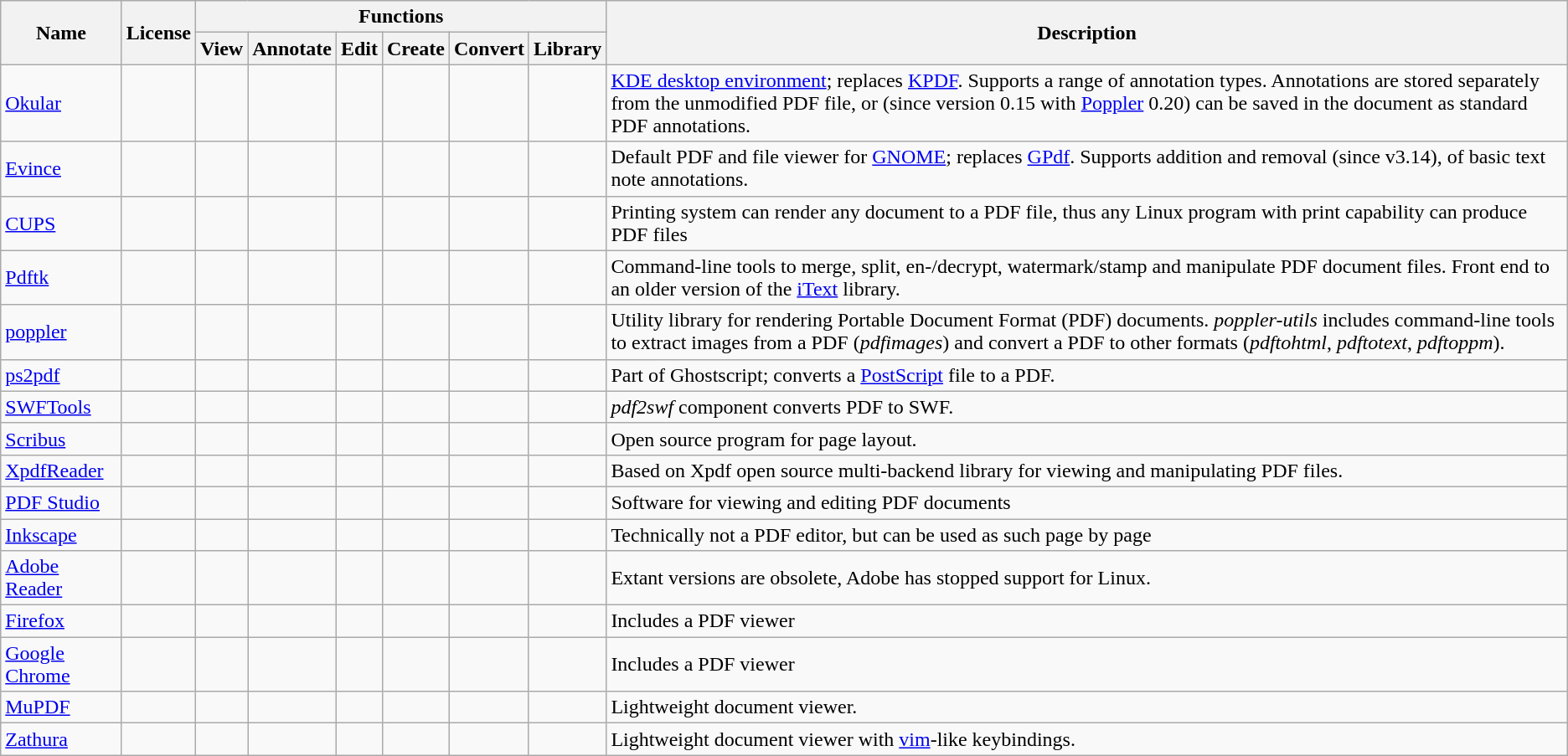<table class="wikitable sortable">
<tr>
<th scope="col" rowspan="2">Name</th>
<th scope="col" rowspan="2">License</th>
<th scope="colgroup" colspan="6">Functions</th>
<th scope="col" rowspan="2" class="unsortable">Description</th>
</tr>
<tr>
<th scope="col">View</th>
<th scope="col">Annotate</th>
<th scope="col">Edit</th>
<th scope="col">Create</th>
<th scope="col">Convert</th>
<th scope="col">Library</th>
</tr>
<tr>
<td><a href='#'>Okular</a></td>
<td></td>
<td></td>
<td></td>
<td></td>
<td></td>
<td></td>
<td></td>
<td><a href='#'>KDE desktop environment</a>; replaces <a href='#'>KPDF</a>. Supports a range of annotation types. Annotations are stored separately from the unmodified PDF file, or (since version 0.15 with <a href='#'>Poppler</a> 0.20) can be saved in the document as standard PDF annotations.</td>
</tr>
<tr>
<td><a href='#'>Evince</a></td>
<td></td>
<td></td>
<td></td>
<td></td>
<td></td>
<td></td>
<td></td>
<td>Default PDF and file viewer for <a href='#'>GNOME</a>; replaces <a href='#'>GPdf</a>. Supports addition and removal (since v3.14), of basic text note annotations.</td>
</tr>
<tr>
<td><a href='#'>CUPS</a></td>
<td></td>
<td></td>
<td></td>
<td></td>
<td></td>
<td></td>
<td></td>
<td>Printing system can render any document to a PDF file, thus any Linux program with print capability can produce PDF files</td>
</tr>
<tr>
<td><a href='#'>Pdftk</a></td>
<td></td>
<td></td>
<td></td>
<td></td>
<td></td>
<td></td>
<td></td>
<td>Command-line tools to merge, split, en-/decrypt, watermark/stamp and manipulate PDF document files. Front end to an older version of the <a href='#'>iText</a> library.</td>
</tr>
<tr>
<td><a href='#'>poppler</a></td>
<td></td>
<td></td>
<td></td>
<td></td>
<td></td>
<td></td>
<td></td>
<td>Utility library for rendering Portable Document Format (PDF) documents. <em>poppler-utils</em> includes command-line tools to extract images from a PDF (<em>pdfimages</em>) and convert a PDF to other formats (<em>pdftohtml</em>, <em>pdftotext</em>, <em>pdftoppm</em>).</td>
</tr>
<tr>
<td><a href='#'>ps2pdf</a></td>
<td></td>
<td></td>
<td></td>
<td></td>
<td></td>
<td></td>
<td></td>
<td>Part of Ghostscript; converts a <a href='#'>PostScript</a> file to a PDF.</td>
</tr>
<tr>
<td><a href='#'>SWFTools</a></td>
<td></td>
<td></td>
<td></td>
<td></td>
<td></td>
<td></td>
<td></td>
<td><em>pdf2swf</em> component converts PDF to SWF.</td>
</tr>
<tr>
<td><a href='#'>Scribus</a></td>
<td></td>
<td></td>
<td></td>
<td></td>
<td></td>
<td></td>
<td></td>
<td>Open source program for page layout.</td>
</tr>
<tr>
<td><a href='#'>XpdfReader</a></td>
<td></td>
<td></td>
<td></td>
<td></td>
<td></td>
<td></td>
<td></td>
<td>Based on Xpdf open source multi-backend library for viewing and manipulating PDF files.</td>
</tr>
<tr>
<td><a href='#'>PDF Studio</a></td>
<td></td>
<td></td>
<td></td>
<td></td>
<td></td>
<td></td>
<td></td>
<td>Software for viewing and editing PDF documents</td>
</tr>
<tr>
<td><a href='#'>Inkscape</a></td>
<td></td>
<td></td>
<td></td>
<td></td>
<td></td>
<td></td>
<td></td>
<td>Technically not a PDF editor, but can be used as such page by page</td>
</tr>
<tr>
<td><a href='#'>Adobe Reader</a></td>
<td></td>
<td></td>
<td></td>
<td></td>
<td></td>
<td></td>
<td></td>
<td>Extant versions are obsolete, Adobe has stopped support for Linux.</td>
</tr>
<tr>
<td><a href='#'>Firefox</a></td>
<td></td>
<td></td>
<td></td>
<td></td>
<td></td>
<td></td>
<td></td>
<td>Includes a PDF viewer</td>
</tr>
<tr>
<td><a href='#'>Google Chrome</a></td>
<td></td>
<td></td>
<td></td>
<td></td>
<td></td>
<td></td>
<td></td>
<td>Includes a PDF viewer</td>
</tr>
<tr>
<td><a href='#'>MuPDF</a></td>
<td></td>
<td></td>
<td></td>
<td></td>
<td></td>
<td></td>
<td></td>
<td>Lightweight document viewer.</td>
</tr>
<tr>
<td><a href='#'>Zathura</a></td>
<td></td>
<td></td>
<td></td>
<td></td>
<td></td>
<td></td>
<td></td>
<td>Lightweight document viewer with <a href='#'>vim</a>-like keybindings.</td>
</tr>
</table>
